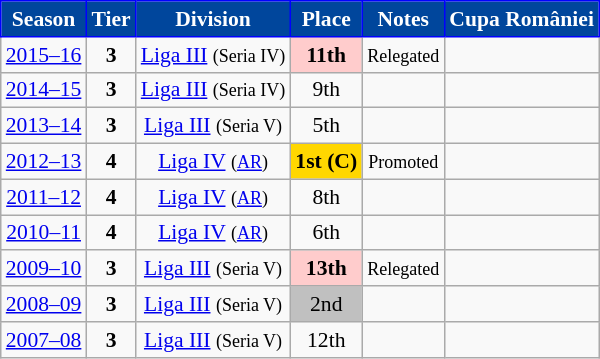<table class="wikitable" style="text-align:center; font-size:90%">
<tr>
<th style="background:#00469c;color:#FFFFFF;border:1px solid #0000FF;">Season</th>
<th style="background:#00469c;color:#FFFFFF;border:1px solid #0000FF;">Tier</th>
<th style="background:#00469c;color:#FFFFFF;border:1px solid #0000FF;">Division</th>
<th style="background:#00469c;color:#FFFFFF;border:1px solid #0000FF;">Place</th>
<th style="background:#00469c;color:#FFFFFF;border:1px solid #0000FF;">Notes</th>
<th style="background:#00469c;color:#FFFFFF;border:1px solid #0000FF;">Cupa României</th>
</tr>
<tr>
<td><a href='#'>2015–16</a></td>
<td><strong>3</strong></td>
<td><a href='#'>Liga III</a> <small>(Seria IV)</small></td>
<td align=center bgcolor=#FFCCCC><strong>11th</strong></td>
<td><small>Relegated</small></td>
<td></td>
</tr>
<tr>
<td><a href='#'>2014–15</a></td>
<td><strong>3</strong></td>
<td><a href='#'>Liga III</a> <small>(Seria IV)</small></td>
<td>9th</td>
<td></td>
<td></td>
</tr>
<tr>
<td><a href='#'>2013–14</a></td>
<td><strong>3</strong></td>
<td><a href='#'>Liga III</a> <small>(Seria V)</small></td>
<td>5th</td>
<td></td>
<td></td>
</tr>
<tr>
<td><a href='#'>2012–13</a></td>
<td><strong>4</strong></td>
<td><a href='#'>Liga IV</a> <small>(<a href='#'>AR</a>)</small></td>
<td align=center bgcolor=gold><strong>1st</strong> <strong>(C)</strong></td>
<td><small>Promoted</small></td>
<td></td>
</tr>
<tr>
<td><a href='#'>2011–12</a></td>
<td><strong>4</strong></td>
<td><a href='#'>Liga IV</a> <small>(<a href='#'>AR</a>)</small></td>
<td>8th</td>
<td></td>
<td></td>
</tr>
<tr>
<td><a href='#'>2010–11</a></td>
<td><strong>4</strong></td>
<td><a href='#'>Liga IV</a> <small>(<a href='#'>AR</a>)</small></td>
<td>6th</td>
<td></td>
<td></td>
</tr>
<tr>
<td><a href='#'>2009–10</a></td>
<td><strong>3</strong></td>
<td><a href='#'>Liga III</a> <small>(Seria V)</small></td>
<td align=center bgcolor=#FFCCCC><strong>13th</strong></td>
<td><small>Relegated</small></td>
<td></td>
</tr>
<tr>
<td><a href='#'>2008–09</a></td>
<td><strong>3</strong></td>
<td><a href='#'>Liga III</a> <small>(Seria V)</small></td>
<td align=center bgcolor=silver>2nd</td>
<td></td>
<td></td>
</tr>
<tr>
<td><a href='#'>2007–08</a></td>
<td><strong>3</strong></td>
<td><a href='#'>Liga III</a> <small>(Seria V)</small></td>
<td>12th</td>
<td></td>
<td></td>
</tr>
</table>
